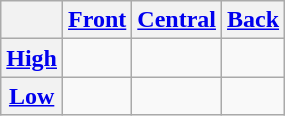<table class="wikitable" style="text-align: center;">
<tr>
<th></th>
<th><a href='#'>Front</a></th>
<th><a href='#'>Central</a></th>
<th><a href='#'>Back</a></th>
</tr>
<tr>
<th><a href='#'>High</a></th>
<td></td>
<td></td>
<td></td>
</tr>
<tr>
<th><a href='#'>Low</a></th>
<td></td>
<td></td>
<td></td>
</tr>
</table>
